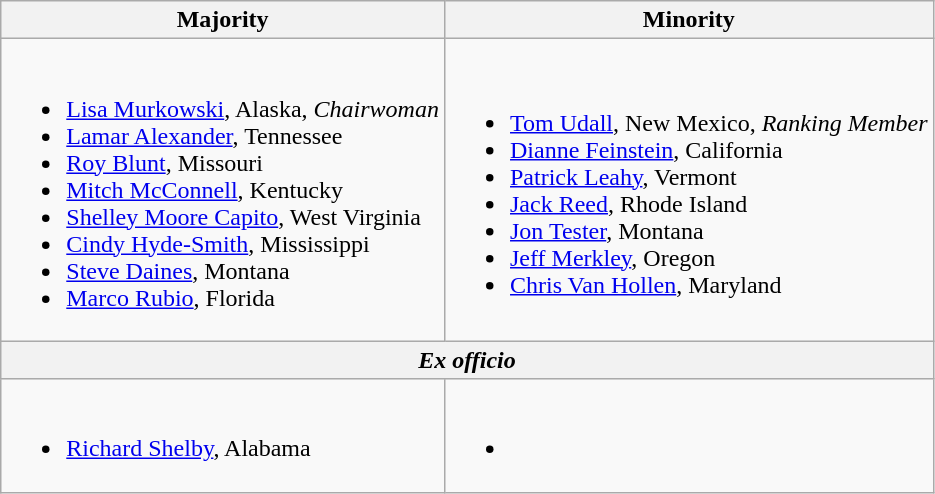<table class=wikitable>
<tr>
<th>Majority</th>
<th>Minority</th>
</tr>
<tr>
<td><br><ul><li><a href='#'>Lisa Murkowski</a>, Alaska, <em>Chairwoman</em></li><li><a href='#'>Lamar Alexander</a>, Tennessee</li><li><a href='#'>Roy Blunt</a>, Missouri</li><li><a href='#'>Mitch McConnell</a>, Kentucky</li><li><a href='#'>Shelley Moore Capito</a>, West Virginia</li><li><a href='#'>Cindy Hyde-Smith</a>, Mississippi</li><li><a href='#'>Steve Daines</a>, Montana</li><li><a href='#'>Marco Rubio</a>, Florida</li></ul></td>
<td><br><ul><li><a href='#'>Tom Udall</a>, New Mexico, <em>Ranking Member</em></li><li><a href='#'>Dianne Feinstein</a>, California</li><li><a href='#'>Patrick Leahy</a>, Vermont</li><li><a href='#'>Jack Reed</a>, Rhode Island</li><li><a href='#'>Jon Tester</a>, Montana</li><li><a href='#'>Jeff Merkley</a>, Oregon</li><li><a href='#'>Chris Van Hollen</a>, Maryland</li></ul></td>
</tr>
<tr>
<th colspan=2><em>Ex officio</em></th>
</tr>
<tr>
<td><br><ul><li><a href='#'>Richard Shelby</a>, Alabama</li></ul></td>
<td><br><ul><li></li></ul></td>
</tr>
</table>
